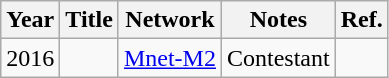<table class="wikitable">
<tr>
<th>Year</th>
<th>Title</th>
<th>Network</th>
<th>Notes</th>
<th>Ref.</th>
</tr>
<tr>
<td>2016</td>
<td></td>
<td><a href='#'>Mnet-M2</a></td>
<td>Contestant</td>
<td></td>
</tr>
</table>
